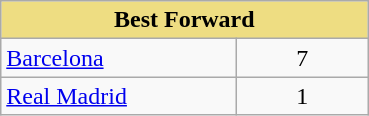<table class="wikitable" align="center">
<tr>
<th style="background-color: #eedd82" colspan="2">Best Forward</th>
</tr>
<tr>
<td width="150"><a href='#'>Barcelona</a></td>
<td width="80" align="center">7</td>
</tr>
<tr>
<td><a href='#'>Real Madrid</a></td>
<td align="center">1</td>
</tr>
</table>
